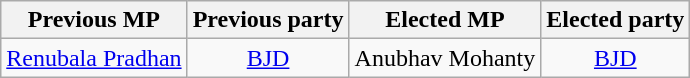<table class="wikitable">
<tr>
<th>Previous MP</th>
<th>Previous party</th>
<th>Elected MP</th>
<th>Elected party</th>
</tr>
<tr style="text-align:center;">
<td><a href='#'>Renubala Pradhan</a></td>
<td><a href='#'>BJD</a></td>
<td>Anubhav Mohanty</td>
<td><a href='#'>BJD</a></td>
</tr>
</table>
